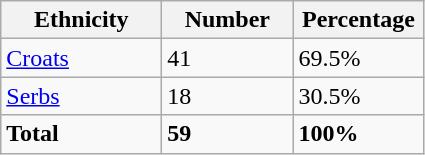<table class="wikitable">
<tr>
<th width="100px">Ethnicity</th>
<th width="80px">Number</th>
<th width="80px">Percentage</th>
</tr>
<tr>
<td><a href='#'>Croats</a></td>
<td>41</td>
<td>69.5%</td>
</tr>
<tr>
<td><a href='#'>Serbs</a></td>
<td>18</td>
<td>30.5%</td>
</tr>
<tr>
<td><strong>Total</strong></td>
<td><strong>59</strong></td>
<td><strong>100%</strong></td>
</tr>
</table>
